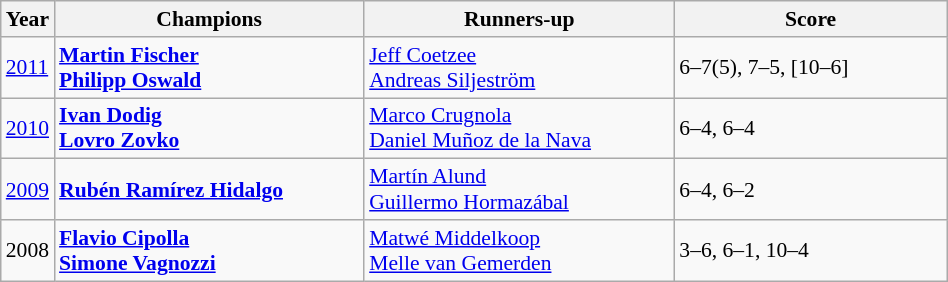<table class="wikitable" style="font-size:90%">
<tr>
<th>Year</th>
<th width="200">Champions</th>
<th width="200">Runners-up</th>
<th width="175">Score</th>
</tr>
<tr>
<td><a href='#'>2011</a></td>
<td> <strong><a href='#'>Martin Fischer</a></strong><br> <strong><a href='#'>Philipp Oswald</a></strong></td>
<td> <a href='#'>Jeff Coetzee</a><br> <a href='#'>Andreas Siljeström</a></td>
<td>6–7(5), 7–5, [10–6]</td>
</tr>
<tr>
<td><a href='#'>2010</a></td>
<td> <strong><a href='#'>Ivan Dodig</a></strong><br> <strong><a href='#'>Lovro Zovko</a></strong></td>
<td> <a href='#'>Marco Crugnola</a><br> <a href='#'>Daniel Muñoz de la Nava</a></td>
<td>6–4, 6–4</td>
</tr>
<tr>
<td><a href='#'>2009</a></td>
<td> <strong><a href='#'>Rubén Ramírez Hidalgo</a></strong><br></td>
<td> <a href='#'>Martín Alund</a><br> <a href='#'>Guillermo Hormazábal</a></td>
<td>6–4, 6–2</td>
</tr>
<tr>
<td>2008</td>
<td> <strong><a href='#'>Flavio Cipolla</a></strong><br> <strong><a href='#'>Simone Vagnozzi</a></strong></td>
<td> <a href='#'>Matwé Middelkoop</a><br> <a href='#'>Melle van Gemerden</a></td>
<td>3–6, 6–1, 10–4</td>
</tr>
</table>
